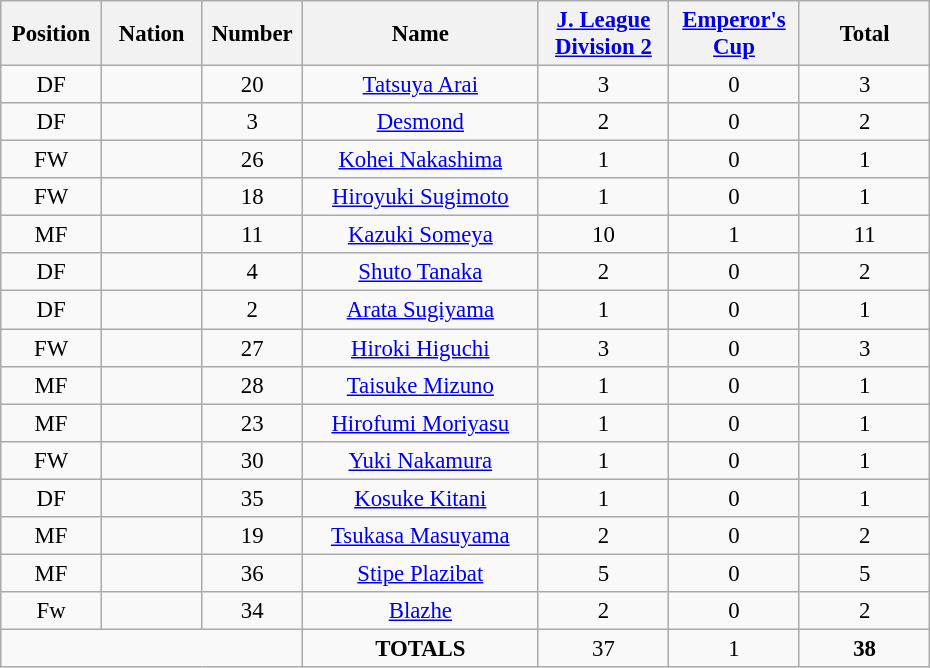<table class="wikitable" style="font-size: 95%; text-align: center;">
<tr>
<th width=60>Position</th>
<th width=60>Nation</th>
<th width=60>Number</th>
<th width=150>Name</th>
<th width=80><a href='#'>J. League Division 2</a></th>
<th width=80><a href='#'>Emperor's Cup</a></th>
<th width=80>Total</th>
</tr>
<tr>
<td>DF</td>
<td></td>
<td>20</td>
<td><a href='#'>Tatsuya Arai</a></td>
<td>3</td>
<td>0</td>
<td>3</td>
</tr>
<tr>
<td>DF</td>
<td></td>
<td>3</td>
<td><a href='#'>Desmond</a></td>
<td>2</td>
<td>0</td>
<td>2</td>
</tr>
<tr>
<td>FW</td>
<td></td>
<td>26</td>
<td><a href='#'>Kohei Nakashima</a></td>
<td>1</td>
<td>0</td>
<td>1</td>
</tr>
<tr>
<td>FW</td>
<td></td>
<td>18</td>
<td><a href='#'>Hiroyuki Sugimoto</a></td>
<td>1</td>
<td>0</td>
<td>1</td>
</tr>
<tr>
<td>MF</td>
<td></td>
<td>11</td>
<td><a href='#'>Kazuki Someya</a></td>
<td>10</td>
<td>1</td>
<td>11</td>
</tr>
<tr>
<td>DF</td>
<td></td>
<td>4</td>
<td><a href='#'>Shuto Tanaka</a></td>
<td>2</td>
<td>0</td>
<td>2</td>
</tr>
<tr>
<td>DF</td>
<td></td>
<td>2</td>
<td><a href='#'>Arata Sugiyama</a></td>
<td>1</td>
<td>0</td>
<td>1</td>
</tr>
<tr>
<td>FW</td>
<td></td>
<td>27</td>
<td><a href='#'>Hiroki Higuchi</a></td>
<td>3</td>
<td>0</td>
<td>3</td>
</tr>
<tr>
<td>MF</td>
<td></td>
<td>28</td>
<td><a href='#'>Taisuke Mizuno</a></td>
<td>1</td>
<td>0</td>
<td>1</td>
</tr>
<tr>
<td>MF</td>
<td></td>
<td>23</td>
<td><a href='#'>Hirofumi Moriyasu</a></td>
<td>1</td>
<td>0</td>
<td>1</td>
</tr>
<tr>
<td>FW</td>
<td></td>
<td>30</td>
<td><a href='#'>Yuki Nakamura</a></td>
<td>1</td>
<td>0</td>
<td>1</td>
</tr>
<tr>
<td>DF</td>
<td></td>
<td>35</td>
<td><a href='#'>Kosuke Kitani</a></td>
<td>1</td>
<td>0</td>
<td>1</td>
</tr>
<tr>
<td>MF</td>
<td></td>
<td>19</td>
<td><a href='#'>Tsukasa Masuyama</a></td>
<td>2</td>
<td>0</td>
<td>2</td>
</tr>
<tr>
<td>MF</td>
<td></td>
<td>36</td>
<td><a href='#'>Stipe Plazibat</a></td>
<td>5</td>
<td>0</td>
<td>5</td>
</tr>
<tr>
<td>Fw</td>
<td></td>
<td>34</td>
<td><a href='#'>Blazhe</a></td>
<td>2</td>
<td>0</td>
<td>2</td>
</tr>
<tr>
<td colspan="3"></td>
<td><strong>TOTALS</strong></td>
<td>37</td>
<td>1</td>
<td><strong>38</strong></td>
</tr>
</table>
